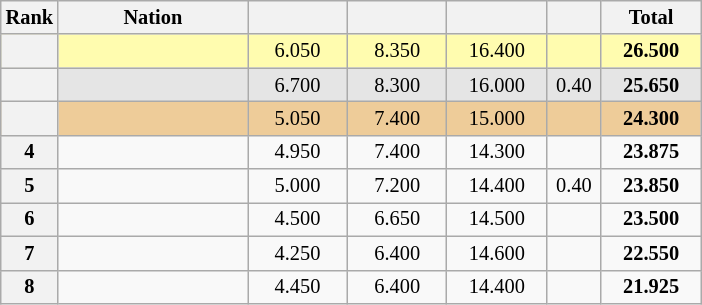<table class="wikitable sortable" style="text-align:center; font-size:85%">
<tr>
<th scope="col" style="width:25px;">Rank</th>
<th ! scope="col" style="width:120px;">Nation</th>
<th ! scope="col" style="width:60px;"></th>
<th ! scope="col" style="width:60px;"></th>
<th ! scope="col" style="width:60px;"></th>
<th ! scope="col" style="width:30px;"></th>
<th ! scope="col" style="width:60px;">Total</th>
</tr>
<tr style="background:#fffcaf;">
<th scope=row style="text-align:center"></th>
<td style="text-align:left;"></td>
<td>6.050</td>
<td>8.350</td>
<td>16.400</td>
<td></td>
<td><strong>26.500</strong></td>
</tr>
<tr style="background:#e5e5e5;">
<th scope=row style="text-align:center"></th>
<td style="text-align:left;"></td>
<td>6.700</td>
<td>8.300</td>
<td>16.000</td>
<td>0.40</td>
<td><strong>25.650</strong></td>
</tr>
<tr style="background:#ec9;">
<th scope=row style="text-align:center"></th>
<td style="text-align:left;"></td>
<td>5.050</td>
<td>7.400</td>
<td>15.000</td>
<td></td>
<td><strong>24.300</strong></td>
</tr>
<tr>
<th scope=row style="text-align:center">4</th>
<td style="text-align:left;"></td>
<td>4.950</td>
<td>7.400</td>
<td>14.300</td>
<td></td>
<td><strong>23.875</strong></td>
</tr>
<tr>
<th scope=row style="text-align:center">5</th>
<td style="text-align:left;"></td>
<td>5.000</td>
<td>7.200</td>
<td>14.400</td>
<td>0.40</td>
<td><strong>23.850</strong></td>
</tr>
<tr>
<th scope=row style="text-align:center">6</th>
<td style="text-align:left;"></td>
<td>4.500</td>
<td>6.650</td>
<td>14.500</td>
<td></td>
<td><strong>23.500</strong></td>
</tr>
<tr>
<th scope=row style="text-align:center">7</th>
<td style="text-align:left;"></td>
<td>4.250</td>
<td>6.400</td>
<td>14.600</td>
<td></td>
<td><strong>22.550</strong></td>
</tr>
<tr>
<th scope=row style="text-align:center">8</th>
<td style="text-align:left;"></td>
<td>4.450</td>
<td>6.400</td>
<td>14.400</td>
<td></td>
<td><strong>21.925</strong></td>
</tr>
</table>
